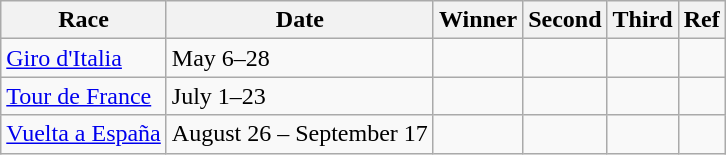<table class="wikitable">
<tr>
<th>Race</th>
<th>Date</th>
<th>Winner</th>
<th>Second</th>
<th>Third</th>
<th>Ref</th>
</tr>
<tr>
<td> <a href='#'>Giro d'Italia</a></td>
<td>May 6–28</td>
<td></td>
<td></td>
<td></td>
<td></td>
</tr>
<tr>
<td> <a href='#'>Tour de France</a></td>
<td>July 1–23</td>
<td></td>
<td></td>
<td></td>
<td></td>
</tr>
<tr>
<td> <a href='#'>Vuelta a España</a></td>
<td>August 26 – September 17</td>
<td></td>
<td></td>
<td></td>
<td></td>
</tr>
</table>
